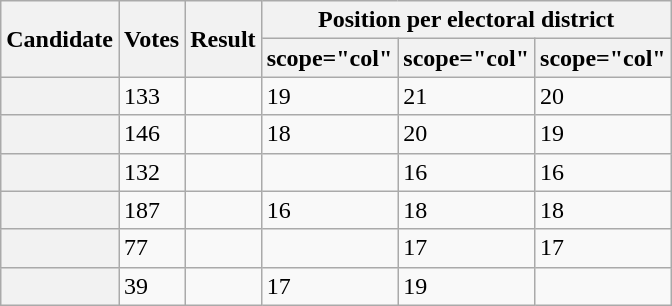<table class="wikitable sortable defaultright col3left">
<tr>
<th scope="col" rowspan="2">Candidate</th>
<th scope="col" rowspan="2">Votes</th>
<th scope="col" rowspan="2">Result</th>
<th scope="col" colspan="3">Position per electoral district</th>
</tr>
<tr>
<th>scope="col" </th>
<th>scope="col" </th>
<th>scope="col" </th>
</tr>
<tr>
<th scope="row"></th>
<td>133</td>
<td></td>
<td>19</td>
<td>21</td>
<td>20</td>
</tr>
<tr>
<th scope="row"></th>
<td>146</td>
<td></td>
<td>18</td>
<td>20</td>
<td>19</td>
</tr>
<tr>
<th scope="row"></th>
<td>132</td>
<td></td>
<td></td>
<td>16</td>
<td>16</td>
</tr>
<tr>
<th scope="row"></th>
<td>187</td>
<td></td>
<td>16</td>
<td>18</td>
<td>18</td>
</tr>
<tr>
<th scope="row"></th>
<td>77</td>
<td></td>
<td></td>
<td>17</td>
<td>17</td>
</tr>
<tr>
<th scope="row"></th>
<td>39</td>
<td></td>
<td>17</td>
<td>19</td>
<td></td>
</tr>
</table>
